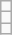<table class="wikitable">
<tr>
<td></td>
</tr>
<tr>
<td></td>
</tr>
<tr>
<td></td>
</tr>
</table>
